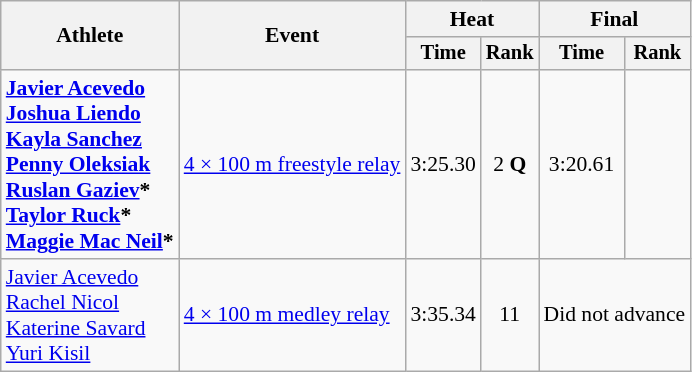<table class=wikitable style="font-size:90%">
<tr>
<th rowspan="2">Athlete</th>
<th rowspan="2">Event</th>
<th colspan="2">Heat</th>
<th colspan="2">Final</th>
</tr>
<tr style="font-size:95%">
<th>Time</th>
<th>Rank</th>
<th>Time</th>
<th>Rank</th>
</tr>
<tr align=center>
<td align=left><strong><a href='#'>Javier Acevedo</a><br><a href='#'>Joshua Liendo</a><br><a href='#'>Kayla Sanchez</a><br><a href='#'>Penny Oleksiak</a><br><a href='#'>Ruslan Gaziev</a>*<br><a href='#'>Taylor Ruck</a>*<br><a href='#'>Maggie Mac Neil</a>*</strong></td>
<td align=left><a href='#'>4 × 100 m freestyle relay</a></td>
<td>3:25.30</td>
<td>2 <strong>Q</strong></td>
<td>3:20.61</td>
<td></td>
</tr>
<tr align=center>
<td align=left><a href='#'>Javier Acevedo</a><br><a href='#'>Rachel Nicol</a><br><a href='#'>Katerine Savard</a><br><a href='#'>Yuri Kisil</a></td>
<td align=left><a href='#'>4 × 100 m medley relay</a></td>
<td>3:35.34</td>
<td>11</td>
<td colspan=2>Did not advance</td>
</tr>
</table>
